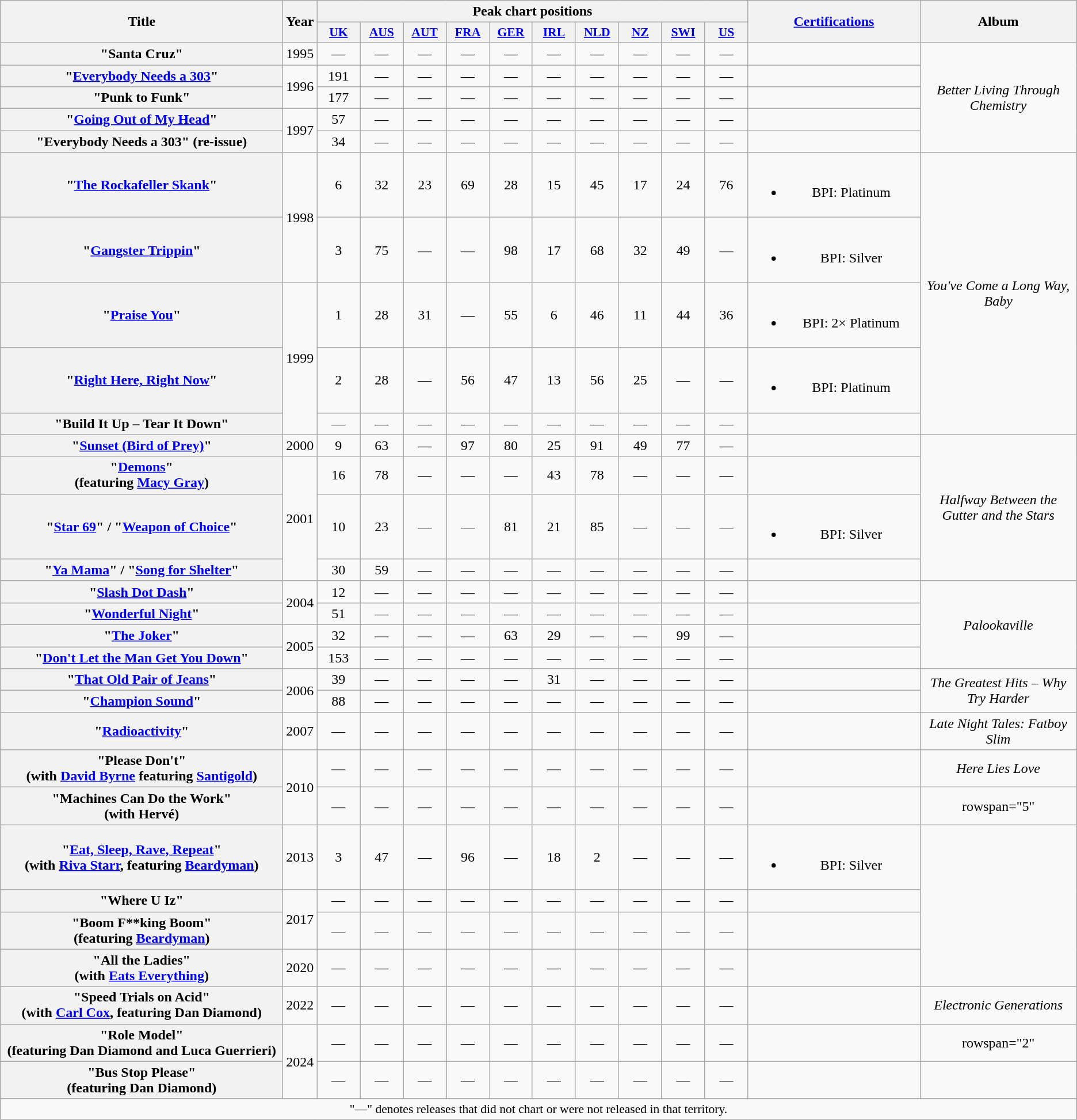<table class="wikitable plainrowheaders" style="text-align:center;">
<tr>
<th scope="col" rowspan="2" style="width:20em;">Title</th>
<th scope="col" rowspan="2">Year</th>
<th scope="col" colspan="10">Peak chart positions</th>
<th scope="col" rowspan="2" style="width:12em;"><a href='#'>Certifications</a></th>
<th scope="col" rowspan="2">Album</th>
</tr>
<tr>
<th scope="col" style="width:3em;font-size:90%;"><a href='#'>UK</a><br></th>
<th scope="col" style="width:3em;font-size:90%;"><a href='#'>AUS</a><br></th>
<th scope="col" style="width:3em;font-size:90%;"><a href='#'>AUT</a><br></th>
<th scope="col" style="width:3em;font-size:90%;"><a href='#'>FRA</a><br></th>
<th scope="col" style="width:3em;font-size:90%;"><a href='#'>GER</a><br></th>
<th scope="col" style="width:3em;font-size:90%;"><a href='#'>IRL</a><br></th>
<th scope="col" style="width:3em;font-size:90%;"><a href='#'>NLD</a><br></th>
<th scope="col" style="width:3em;font-size:90%;"><a href='#'>NZ</a><br></th>
<th scope="col" style="width:3em;font-size:90%;"><a href='#'>SWI</a><br></th>
<th scope="col" style="width:3em;font-size:90%;"><a href='#'>US</a><br></th>
</tr>
<tr>
<th scope="row">"Santa Cruz"</th>
<td rowspan="1">1995</td>
<td>—</td>
<td>—</td>
<td>—</td>
<td>—</td>
<td>—</td>
<td>—</td>
<td>—</td>
<td>—</td>
<td>—</td>
<td>—</td>
<td></td>
<td rowspan="5"><em>Better Living Through Chemistry</em></td>
</tr>
<tr>
<th scope="row">"<a href='#'>Everybody Needs a 303</a>"</th>
<td rowspan="2">1996</td>
<td>191</td>
<td>—</td>
<td>—</td>
<td>—</td>
<td>—</td>
<td>—</td>
<td>—</td>
<td>—</td>
<td>—</td>
<td>—</td>
<td></td>
</tr>
<tr>
<th scope="row">"Punk to Funk"</th>
<td>177</td>
<td>—</td>
<td>—</td>
<td>—</td>
<td>—</td>
<td>—</td>
<td>—</td>
<td>—</td>
<td>—</td>
<td>—</td>
<td></td>
</tr>
<tr>
<th scope="row">"<a href='#'>Going Out of My Head</a>"</th>
<td rowspan="2">1997</td>
<td>57</td>
<td>—</td>
<td>—</td>
<td>—</td>
<td>—</td>
<td>—</td>
<td>—</td>
<td>—</td>
<td>—</td>
<td>—</td>
<td></td>
</tr>
<tr>
<th scope="row">"Everybody Needs a 303" (re-issue)</th>
<td>34</td>
<td>—</td>
<td>—</td>
<td>—</td>
<td>—</td>
<td>—</td>
<td>—</td>
<td>—</td>
<td>—</td>
<td>—</td>
<td></td>
</tr>
<tr>
<th scope="row">"<a href='#'>The Rockafeller Skank</a>"</th>
<td rowspan="2">1998</td>
<td>6</td>
<td>32</td>
<td>23</td>
<td>69</td>
<td>28</td>
<td>15</td>
<td>45</td>
<td>17</td>
<td>24</td>
<td>76</td>
<td><br><ul><li>BPI: Platinum</li></ul></td>
<td rowspan="5"><em>You've Come a Long Way, Baby</em></td>
</tr>
<tr>
<th scope="row">"<a href='#'>Gangster Trippin</a>"</th>
<td>3</td>
<td>75</td>
<td>—</td>
<td>—</td>
<td>98</td>
<td>17</td>
<td>68</td>
<td>32</td>
<td>49</td>
<td>—</td>
<td><br><ul><li>BPI: Silver</li></ul></td>
</tr>
<tr>
<th scope="row">"<a href='#'>Praise You</a>"</th>
<td rowspan="3">1999</td>
<td>1</td>
<td>28</td>
<td>31</td>
<td>—</td>
<td>55</td>
<td>6</td>
<td>46</td>
<td>11</td>
<td>44</td>
<td>36</td>
<td><br><ul><li>BPI: 2× Platinum</li></ul></td>
</tr>
<tr>
<th scope="row">"<a href='#'>Right Here, Right Now</a>"</th>
<td>2</td>
<td>28</td>
<td>—</td>
<td>56</td>
<td>47</td>
<td>13</td>
<td>56</td>
<td>25</td>
<td>—</td>
<td>—</td>
<td><br><ul><li>BPI: Platinum</li></ul></td>
</tr>
<tr>
<th scope="row">"Build It Up – Tear It Down"</th>
<td>—</td>
<td>—</td>
<td>—</td>
<td>—</td>
<td>—</td>
<td>—</td>
<td>—</td>
<td>—</td>
<td>—</td>
<td>—</td>
<td></td>
</tr>
<tr>
<th scope="row">"<a href='#'>Sunset (Bird of Prey)</a>"</th>
<td>2000</td>
<td>9</td>
<td>63</td>
<td>—</td>
<td>97</td>
<td>80</td>
<td>25</td>
<td>91</td>
<td>49</td>
<td>77</td>
<td>—</td>
<td></td>
<td rowspan="4"><em>Halfway Between the Gutter and the Stars</em></td>
</tr>
<tr>
<th scope="row">"<a href='#'>Demons</a>"<br><span>(featuring <a href='#'>Macy Gray</a>)</span></th>
<td rowspan="3">2001</td>
<td>16</td>
<td>78</td>
<td>—</td>
<td>—</td>
<td>—</td>
<td>43</td>
<td>78</td>
<td>—</td>
<td>—</td>
<td>—</td>
</tr>
<tr>
<th scope="row">"<a href='#'>Star 69</a>" / "<a href='#'>Weapon of Choice</a>"</th>
<td>10</td>
<td>23</td>
<td>—</td>
<td>—</td>
<td>81</td>
<td>21</td>
<td>85</td>
<td>—</td>
<td>—</td>
<td>—</td>
<td><br><ul><li>BPI: Silver</li></ul></td>
</tr>
<tr>
<th scope="row">"<a href='#'>Ya Mama</a>" / "<a href='#'>Song for Shelter</a>"</th>
<td>30</td>
<td>59</td>
<td>—</td>
<td>—</td>
<td>—</td>
<td>—</td>
<td>—</td>
<td>—</td>
<td>—</td>
<td>—</td>
<td></td>
</tr>
<tr>
<th scope="row">"<a href='#'>Slash Dot Dash</a>"</th>
<td rowspan="2">2004</td>
<td>12</td>
<td>—</td>
<td>—</td>
<td>—</td>
<td>—</td>
<td>—</td>
<td>—</td>
<td>—</td>
<td>—</td>
<td>—</td>
<td></td>
<td rowspan="4"><em>Palookaville</em></td>
</tr>
<tr>
<th scope="row">"<a href='#'>Wonderful Night</a>"</th>
<td>51</td>
<td>—</td>
<td>—</td>
<td>—</td>
<td>—</td>
<td>—</td>
<td>—</td>
<td>—</td>
<td>—</td>
<td>—</td>
<td></td>
</tr>
<tr>
<th scope="row">"<a href='#'>The Joker</a>"</th>
<td rowspan="2">2005</td>
<td>32</td>
<td>—</td>
<td>—</td>
<td>—</td>
<td>63</td>
<td>29</td>
<td>—</td>
<td>—</td>
<td>99</td>
<td>—</td>
<td></td>
</tr>
<tr>
<th scope="row">"<a href='#'>Don't Let the Man Get You Down</a>"</th>
<td>153</td>
<td>—</td>
<td>—</td>
<td>—</td>
<td>—</td>
<td>—</td>
<td>—</td>
<td>—</td>
<td>—</td>
<td>—</td>
<td></td>
</tr>
<tr>
<th scope="row">"<a href='#'>That Old Pair of Jeans</a>"</th>
<td rowspan="2">2006</td>
<td>39</td>
<td>—</td>
<td>—</td>
<td>—</td>
<td>—</td>
<td>31</td>
<td>—</td>
<td>—</td>
<td>—</td>
<td>—</td>
<td></td>
<td rowspan="2"><em>The Greatest Hits – Why Try Harder</em></td>
</tr>
<tr>
<th scope="row">"<a href='#'>Champion Sound</a>"</th>
<td>88</td>
<td>—</td>
<td>—</td>
<td>—</td>
<td>—</td>
<td>—</td>
<td>—</td>
<td>—</td>
<td>—</td>
<td>—</td>
<td></td>
</tr>
<tr>
<th scope="row">"<a href='#'>Radioactivity</a>"</th>
<td>2007</td>
<td>—</td>
<td>—</td>
<td>—</td>
<td>—</td>
<td>—</td>
<td>—</td>
<td>—</td>
<td>—</td>
<td>—</td>
<td>—</td>
<td></td>
<td><em>Late Night Tales: Fatboy Slim</em></td>
</tr>
<tr>
<th scope="row">"Please Don't"<br><span>(with <a href='#'>David Byrne</a> featuring <a href='#'>Santigold</a>)</span></th>
<td rowspan="2">2010</td>
<td>—</td>
<td>—</td>
<td>—</td>
<td>—</td>
<td>—</td>
<td>—</td>
<td>—</td>
<td>—</td>
<td>—</td>
<td>—</td>
<td></td>
<td><em>Here Lies Love</em></td>
</tr>
<tr>
<th scope="row">"Machines Can Do the Work"<br><span>(with Hervé)</span></th>
<td>—</td>
<td>—</td>
<td>—</td>
<td>—</td>
<td>—</td>
<td>—</td>
<td>—</td>
<td>—</td>
<td>—</td>
<td>—</td>
<td></td>
<td>rowspan="5" </td>
</tr>
<tr>
<th scope="row">"<a href='#'>Eat, Sleep, Rave, Repeat</a>"<br><span>(with <a href='#'>Riva Starr</a>, featuring <a href='#'>Beardyman</a>)</span></th>
<td>2013</td>
<td>3</td>
<td>47</td>
<td>—</td>
<td>96</td>
<td>—</td>
<td>18</td>
<td>2</td>
<td>—</td>
<td>—</td>
<td>—</td>
<td><br><ul><li>BPI: Silver</li></ul></td>
</tr>
<tr>
<th scope="row">"Where U Iz"</th>
<td rowspan="2">2017</td>
<td>—</td>
<td>—</td>
<td>—</td>
<td>—</td>
<td>—</td>
<td>—</td>
<td>—</td>
<td>—</td>
<td>—</td>
<td>—</td>
<td></td>
</tr>
<tr>
<th scope="row">"Boom F**king Boom"<br><span>(featuring <a href='#'>Beardyman</a>)</span></th>
<td>—</td>
<td>—</td>
<td>—</td>
<td>—</td>
<td>—</td>
<td>—</td>
<td>—</td>
<td>—</td>
<td>—</td>
<td>—</td>
<td></td>
</tr>
<tr>
<th scope="row">"All the Ladies" <br><span>(with <a href='#'>Eats Everything</a>)</span></th>
<td>2020</td>
<td>—</td>
<td>—</td>
<td>—</td>
<td>—</td>
<td>—</td>
<td>—</td>
<td>—</td>
<td>—</td>
<td>—</td>
<td>—</td>
<td></td>
</tr>
<tr>
<th scope="row">"Speed Trials on Acid" <br><span>(with <a href='#'>Carl Cox</a>, featuring Dan Diamond)</span></th>
<td>2022</td>
<td>—</td>
<td>—</td>
<td>—</td>
<td>—</td>
<td>—</td>
<td>—</td>
<td>—</td>
<td>—</td>
<td>—</td>
<td>—</td>
<td></td>
<td><em>Electronic Generations</em></td>
</tr>
<tr>
<th scope="row">"Role Model" <br><span>(featuring Dan Diamond and Luca Guerrieri)</span></th>
<td rowspan="2">2024</td>
<td>—</td>
<td>—</td>
<td>—</td>
<td>—</td>
<td>—</td>
<td>—</td>
<td>—</td>
<td>—</td>
<td>—</td>
<td>—</td>
<td></td>
<td>rowspan="2" </td>
</tr>
<tr>
<th scope="row">"Bus Stop Please"<br><span>(featuring Dan Diamond)</span></th>
<td>—</td>
<td>—</td>
<td>—</td>
<td>—</td>
<td>—</td>
<td>—</td>
<td>—</td>
<td>—</td>
<td>—</td>
<td>—</td>
<td></td>
</tr>
<tr>
<td colspan="14" style="font-size:90%">"—" denotes releases that did not chart or were not released in that territory.</td>
</tr>
</table>
